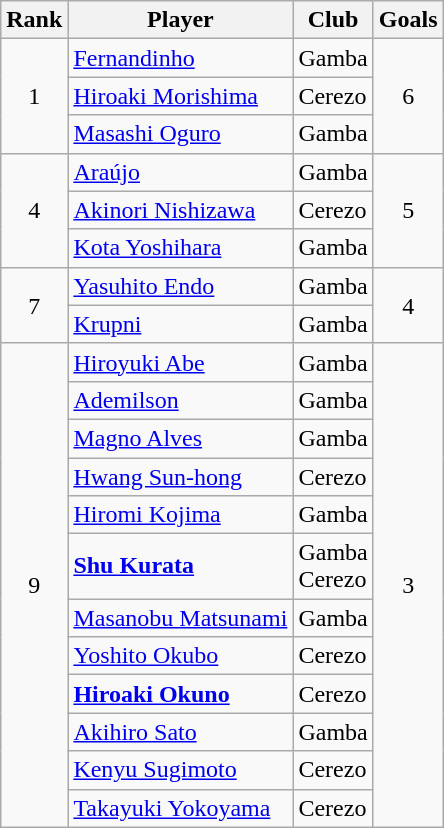<table class="wikitable" style="text-align:center">
<tr>
<th>Rank</th>
<th>Player</th>
<th>Club</th>
<th>Goals</th>
</tr>
<tr>
<td rowspan=3>1</td>
<td align=left> <a href='#'>Fernandinho</a></td>
<td align=left>Gamba</td>
<td rowspan=3>6</td>
</tr>
<tr>
<td align=left> <a href='#'>Hiroaki Morishima</a></td>
<td align=left>Cerezo</td>
</tr>
<tr>
<td align=left> <a href='#'>Masashi Oguro</a></td>
<td align=left>Gamba</td>
</tr>
<tr>
<td rowspan=3>4</td>
<td align=left> <a href='#'>Araújo</a></td>
<td align=left>Gamba</td>
<td rowspan=3>5</td>
</tr>
<tr>
<td align=left> <a href='#'>Akinori Nishizawa</a></td>
<td align=left>Cerezo</td>
</tr>
<tr>
<td align=left> <a href='#'>Kota Yoshihara</a></td>
<td align=left>Gamba</td>
</tr>
<tr>
<td rowspan=2>7</td>
<td align=left> <a href='#'>Yasuhito Endo</a></td>
<td align=left>Gamba</td>
<td rowspan=2>4</td>
</tr>
<tr>
<td align=left> <a href='#'>Krupni</a></td>
<td align=left>Gamba</td>
</tr>
<tr>
<td rowspan=12>9</td>
<td align=left> <a href='#'>Hiroyuki Abe</a></td>
<td align=left>Gamba</td>
<td rowspan=12>3</td>
</tr>
<tr>
<td align=left> <a href='#'>Ademilson</a></td>
<td align=left>Gamba</td>
</tr>
<tr>
<td align=left> <a href='#'>Magno Alves</a></td>
<td align=left>Gamba</td>
</tr>
<tr>
<td align=left> <a href='#'>Hwang Sun-hong</a></td>
<td align=left>Cerezo</td>
</tr>
<tr>
<td align=left> <a href='#'>Hiromi Kojima</a></td>
<td align=left>Gamba</td>
</tr>
<tr>
<td align=left> <strong><a href='#'>Shu Kurata</a></strong></td>
<td align=left>Gamba<br>Cerezo</td>
</tr>
<tr>
<td align=left> <a href='#'>Masanobu Matsunami</a></td>
<td align=left>Gamba</td>
</tr>
<tr>
<td align=left> <a href='#'>Yoshito Okubo</a></td>
<td align=left>Cerezo</td>
</tr>
<tr>
<td align=left> <strong><a href='#'>Hiroaki Okuno</a></strong></td>
<td align=left>Cerezo</td>
</tr>
<tr>
<td align=left> <a href='#'>Akihiro Sato</a></td>
<td align=left>Gamba</td>
</tr>
<tr>
<td align=left> <a href='#'>Kenyu Sugimoto</a></td>
<td align=left>Cerezo</td>
</tr>
<tr>
<td align=left> <a href='#'>Takayuki Yokoyama</a></td>
<td align=left>Cerezo</td>
</tr>
</table>
